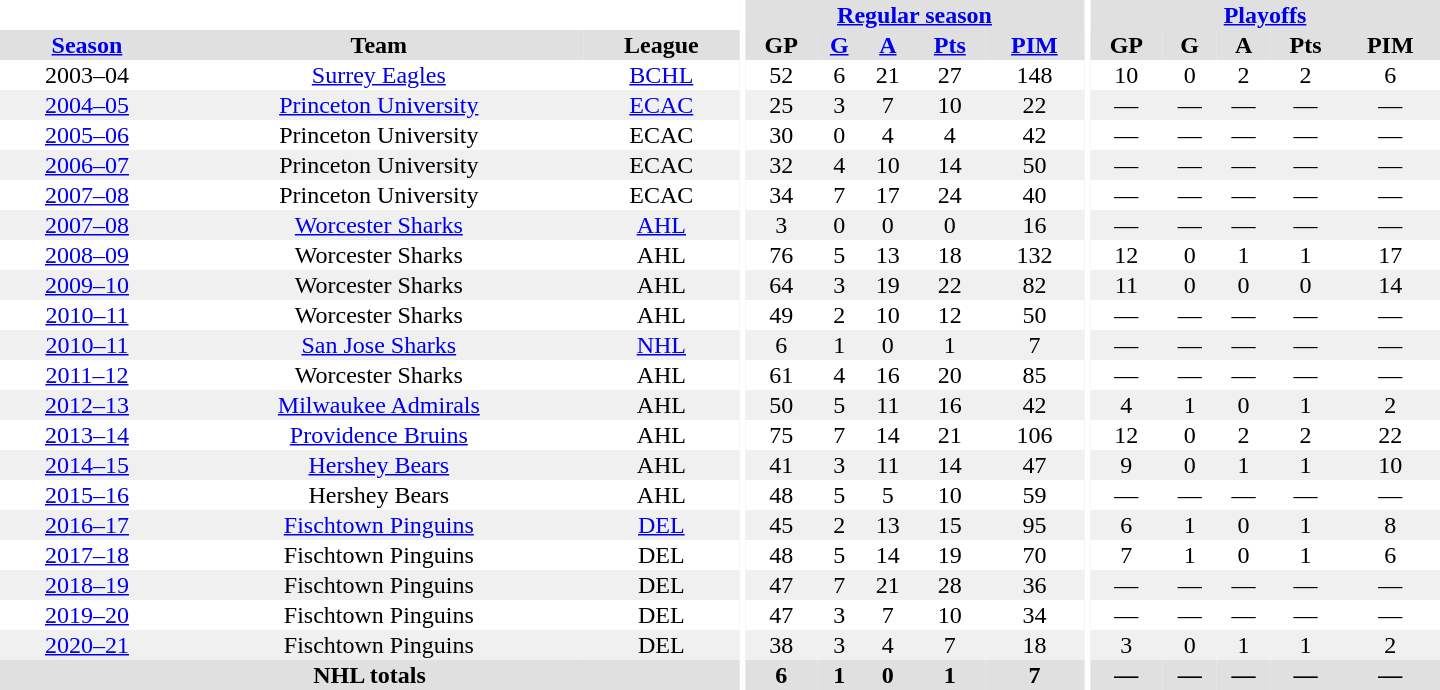<table border="0" cellpadding="1" cellspacing="0" style="text-align:center; width:60em">
<tr bgcolor="#e0e0e0">
<th colspan="3" bgcolor="#ffffff"></th>
<th rowspan="99" bgcolor="#ffffff"></th>
<th colspan="5"><a href='#'>Regular season</a></th>
<th rowspan="99" bgcolor="#ffffff"></th>
<th colspan="5"><a href='#'>Playoffs</a></th>
</tr>
<tr bgcolor="#e0e0e0">
<th><a href='#'>Season</a></th>
<th>Team</th>
<th>League</th>
<th>GP</th>
<th><a href='#'>G</a></th>
<th><a href='#'>A</a></th>
<th><a href='#'>Pts</a></th>
<th><a href='#'>PIM</a></th>
<th>GP</th>
<th>G</th>
<th>A</th>
<th>Pts</th>
<th>PIM</th>
</tr>
<tr ALIGN="center">
<td>2003–04</td>
<td><a href='#'>Surrey Eagles</a></td>
<td><a href='#'>BCHL</a></td>
<td>52</td>
<td>6</td>
<td>21</td>
<td>27</td>
<td>148</td>
<td>10</td>
<td>0</td>
<td>2</td>
<td>2</td>
<td>6</td>
</tr>
<tr ALIGN="center" bgcolor="#f0f0f0">
<td><a href='#'>2004–05</a></td>
<td><a href='#'>Princeton University</a></td>
<td><a href='#'>ECAC</a></td>
<td>25</td>
<td>3</td>
<td>7</td>
<td>10</td>
<td>22</td>
<td>—</td>
<td>—</td>
<td>—</td>
<td>—</td>
<td>—</td>
</tr>
<tr ALIGN="center">
<td><a href='#'>2005–06</a></td>
<td>Princeton University</td>
<td>ECAC</td>
<td>30</td>
<td>0</td>
<td>4</td>
<td>4</td>
<td>42</td>
<td>—</td>
<td>—</td>
<td>—</td>
<td>—</td>
<td>—</td>
</tr>
<tr ALIGN="center" bgcolor="#f0f0f0">
<td><a href='#'>2006–07</a></td>
<td>Princeton University</td>
<td>ECAC</td>
<td>32</td>
<td>4</td>
<td>10</td>
<td>14</td>
<td>50</td>
<td>—</td>
<td>—</td>
<td>—</td>
<td>—</td>
<td>—</td>
</tr>
<tr ALIGN="center">
<td><a href='#'>2007–08</a></td>
<td>Princeton University</td>
<td>ECAC</td>
<td>34</td>
<td>7</td>
<td>17</td>
<td>24</td>
<td>40</td>
<td>—</td>
<td>—</td>
<td>—</td>
<td>—</td>
<td>—</td>
</tr>
<tr ALIGN="center" bgcolor="#f0f0f0">
<td><a href='#'>2007–08</a></td>
<td><a href='#'>Worcester Sharks</a></td>
<td><a href='#'>AHL</a></td>
<td>3</td>
<td>0</td>
<td>0</td>
<td>0</td>
<td>16</td>
<td>—</td>
<td>—</td>
<td>—</td>
<td>—</td>
<td>—</td>
</tr>
<tr ALIGN="center">
<td><a href='#'>2008–09</a></td>
<td>Worcester Sharks</td>
<td>AHL</td>
<td>76</td>
<td>5</td>
<td>13</td>
<td>18</td>
<td>132</td>
<td>12</td>
<td>0</td>
<td>1</td>
<td>1</td>
<td>17</td>
</tr>
<tr ALIGN="center" bgcolor="#f0f0f0">
<td><a href='#'>2009–10</a></td>
<td>Worcester Sharks</td>
<td>AHL</td>
<td>64</td>
<td>3</td>
<td>19</td>
<td>22</td>
<td>82</td>
<td>11</td>
<td>0</td>
<td>0</td>
<td>0</td>
<td>14</td>
</tr>
<tr ALIGN="center">
<td><a href='#'>2010–11</a></td>
<td>Worcester Sharks</td>
<td>AHL</td>
<td>49</td>
<td>2</td>
<td>10</td>
<td>12</td>
<td>50</td>
<td>—</td>
<td>—</td>
<td>—</td>
<td>—</td>
<td>—</td>
</tr>
<tr ALIGN="center" bgcolor="#f0f0f0">
<td><a href='#'>2010–11</a></td>
<td><a href='#'>San Jose Sharks</a></td>
<td><a href='#'>NHL</a></td>
<td>6</td>
<td>1</td>
<td>0</td>
<td>1</td>
<td>7</td>
<td>—</td>
<td>—</td>
<td>—</td>
<td>—</td>
<td>—</td>
</tr>
<tr ALIGN="center">
<td><a href='#'>2011–12</a></td>
<td>Worcester Sharks</td>
<td>AHL</td>
<td>61</td>
<td>4</td>
<td>16</td>
<td>20</td>
<td>85</td>
<td>—</td>
<td>—</td>
<td>—</td>
<td>—</td>
<td>—</td>
</tr>
<tr ALIGN="center" bgcolor="#f0f0f0">
<td><a href='#'>2012–13</a></td>
<td><a href='#'>Milwaukee Admirals</a></td>
<td>AHL</td>
<td>50</td>
<td>5</td>
<td>11</td>
<td>16</td>
<td>42</td>
<td>4</td>
<td>1</td>
<td>0</td>
<td>1</td>
<td>2</td>
</tr>
<tr ALIGN="center">
<td><a href='#'>2013–14</a></td>
<td><a href='#'>Providence Bruins</a></td>
<td>AHL</td>
<td>75</td>
<td>7</td>
<td>14</td>
<td>21</td>
<td>106</td>
<td>12</td>
<td>0</td>
<td>2</td>
<td>2</td>
<td>22</td>
</tr>
<tr ALIGN="center" bgcolor="#f0f0f0">
<td><a href='#'>2014–15</a></td>
<td><a href='#'>Hershey Bears</a></td>
<td>AHL</td>
<td>41</td>
<td>3</td>
<td>11</td>
<td>14</td>
<td>47</td>
<td>9</td>
<td>0</td>
<td>1</td>
<td>1</td>
<td>10</td>
</tr>
<tr ALIGN="center">
<td><a href='#'>2015–16</a></td>
<td>Hershey Bears</td>
<td>AHL</td>
<td>48</td>
<td>5</td>
<td>5</td>
<td>10</td>
<td>59</td>
<td>—</td>
<td>—</td>
<td>—</td>
<td>—</td>
<td>—</td>
</tr>
<tr ALIGN="center" bgcolor="#f0f0f0">
<td><a href='#'>2016–17</a></td>
<td><a href='#'>Fischtown Pinguins</a></td>
<td><a href='#'>DEL</a></td>
<td>45</td>
<td>2</td>
<td>13</td>
<td>15</td>
<td>95</td>
<td>6</td>
<td>1</td>
<td>0</td>
<td>1</td>
<td>8</td>
</tr>
<tr ALIGN="center">
<td><a href='#'>2017–18</a></td>
<td>Fischtown Pinguins</td>
<td>DEL</td>
<td>48</td>
<td>5</td>
<td>14</td>
<td>19</td>
<td>70</td>
<td>7</td>
<td>1</td>
<td>0</td>
<td>1</td>
<td>6</td>
</tr>
<tr ALIGN="center" bgcolor="#f0f0f0">
<td><a href='#'>2018–19</a></td>
<td>Fischtown Pinguins</td>
<td>DEL</td>
<td>47</td>
<td>7</td>
<td>21</td>
<td>28</td>
<td>36</td>
<td>—</td>
<td>—</td>
<td>—</td>
<td>—</td>
<td>—</td>
</tr>
<tr ALIGN="center">
<td><a href='#'>2019–20</a></td>
<td>Fischtown Pinguins</td>
<td>DEL</td>
<td>47</td>
<td>3</td>
<td>7</td>
<td>10</td>
<td>34</td>
<td>—</td>
<td>—</td>
<td>—</td>
<td>—</td>
<td>—</td>
</tr>
<tr ALIGN="center" bgcolor="#f0f0f0">
<td><a href='#'>2020–21</a></td>
<td>Fischtown Pinguins</td>
<td>DEL</td>
<td>38</td>
<td>3</td>
<td>4</td>
<td>7</td>
<td>18</td>
<td>3</td>
<td>0</td>
<td>1</td>
<td>1</td>
<td>2</td>
</tr>
<tr bgcolor="#e0e0e0">
<th colspan="3">NHL totals</th>
<th>6</th>
<th>1</th>
<th>0</th>
<th>1</th>
<th>7</th>
<th>—</th>
<th>—</th>
<th>—</th>
<th>—</th>
<th>—</th>
</tr>
</table>
